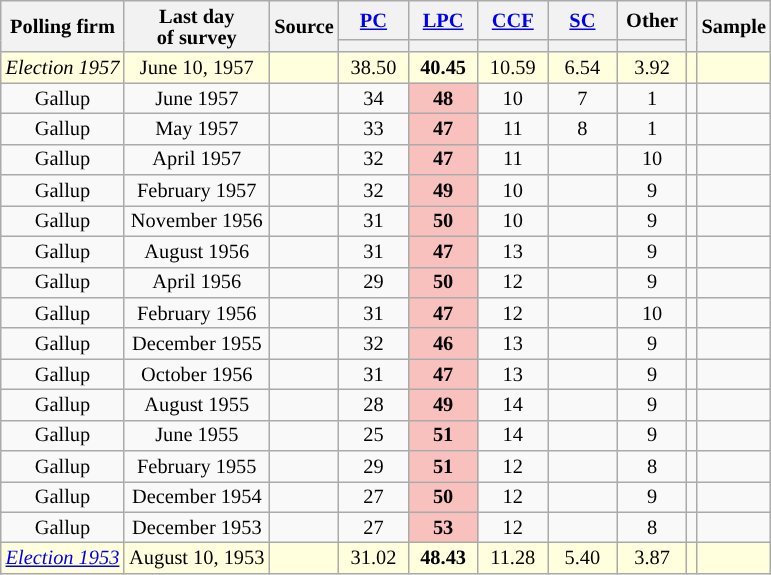<table class="wikitable sortable" style="text-align:center;font-size:85%;line-height:14px;" align="center">
<tr>
<th rowspan="2">Polling firm</th>
<th rowspan="2">Last day <br>of survey</th>
<th rowspan="2">Source</th>
<th class="unsortable" style="width:40px;"><a href='#'>PC</a></th>
<th class="unsortable" style="width:40px;"><a href='#'>LPC</a></th>
<th class="unsortable" style="width:40px;"><a href='#'>CCF</a></th>
<th class="unsortable" style="width:40px;"><a href='#'>SC</a></th>
<th class="unsortable" style="width:40px;">Other</th>
<th rowspan="2"></th>
<th rowspan="2">Sample</th>
</tr>
<tr style="line-height:5px;">
<th style="background:"></th>
<th style="background:"></th>
<th style="background:"></th>
<th style="background:"></th>
<th style="background:"></th>
</tr>
<tr>
<td style="background:#ffd;"><em>Election 1957</em></td>
<td style="background:#ffd;">June 10, 1957</td>
<td style="background:#ffd;"></td>
<td style="background:#ffd;">38.50</td>
<td style="background:#ffd;"><strong>40.45</strong></td>
<td style="background:#ffd;">10.59</td>
<td style="background:#ffd;">6.54</td>
<td style="background:#ffd;">3.92</td>
<td style="background:#ffd;"></td>
<td style="background:#ffd;"></td>
</tr>
<tr>
<td>Gallup</td>
<td>June 1957</td>
<td></td>
<td>34</td>
<td style='background:#F8C1BE'><strong>48</strong></td>
<td>10</td>
<td>7</td>
<td>1</td>
<td></td>
<td></td>
</tr>
<tr>
<td>Gallup</td>
<td>May 1957</td>
<td></td>
<td>33</td>
<td style='background:#F8C1BE'><strong>47</strong></td>
<td>11</td>
<td>8</td>
<td>1</td>
<td></td>
<td></td>
</tr>
<tr>
<td>Gallup</td>
<td>April 1957</td>
<td></td>
<td>32</td>
<td style='background:#F8C1BE'><strong>47</strong></td>
<td>11</td>
<td></td>
<td>10</td>
<td></td>
<td></td>
</tr>
<tr>
<td>Gallup</td>
<td>February 1957</td>
<td></td>
<td>32</td>
<td style='background:#F8C1BE'><strong>49</strong></td>
<td>10</td>
<td></td>
<td>9</td>
<td></td>
<td></td>
</tr>
<tr>
<td>Gallup</td>
<td>November 1956</td>
<td></td>
<td>31</td>
<td style='background:#F8C1BE'><strong>50</strong></td>
<td>10</td>
<td></td>
<td>9</td>
<td></td>
<td></td>
</tr>
<tr>
<td>Gallup</td>
<td>August 1956</td>
<td></td>
<td>31</td>
<td style='background:#F8C1BE'><strong>47</strong></td>
<td>13</td>
<td></td>
<td>9</td>
<td></td>
<td></td>
</tr>
<tr>
<td>Gallup</td>
<td>April 1956</td>
<td></td>
<td>29</td>
<td style='background:#F8C1BE'><strong>50</strong></td>
<td>12</td>
<td></td>
<td>9</td>
<td></td>
<td></td>
</tr>
<tr>
<td>Gallup</td>
<td>February 1956</td>
<td></td>
<td>31</td>
<td style='background:#F8C1BE'><strong>47</strong></td>
<td>12</td>
<td></td>
<td>10</td>
<td></td>
<td></td>
</tr>
<tr>
<td>Gallup</td>
<td>December 1955</td>
<td></td>
<td>32</td>
<td style='background:#F8C1BE'><strong>46</strong></td>
<td>13</td>
<td></td>
<td>9</td>
<td></td>
<td></td>
</tr>
<tr>
<td>Gallup</td>
<td>October 1956</td>
<td></td>
<td>31</td>
<td style='background:#F8C1BE'><strong>47</strong></td>
<td>13</td>
<td></td>
<td>9</td>
<td></td>
<td></td>
</tr>
<tr>
<td>Gallup</td>
<td>August 1955</td>
<td></td>
<td>28</td>
<td style='background:#F8C1BE'><strong>49</strong></td>
<td>14</td>
<td></td>
<td>9</td>
<td></td>
<td></td>
</tr>
<tr>
<td>Gallup</td>
<td>June 1955</td>
<td></td>
<td>25</td>
<td style='background:#F8C1BE'><strong>51</strong></td>
<td>14</td>
<td></td>
<td>9</td>
<td></td>
<td></td>
</tr>
<tr>
<td>Gallup</td>
<td>February 1955</td>
<td></td>
<td>29</td>
<td style='background:#F8C1BE'><strong>51</strong></td>
<td>12</td>
<td></td>
<td>8</td>
<td></td>
<td></td>
</tr>
<tr>
<td>Gallup</td>
<td>December 1954</td>
<td></td>
<td>27</td>
<td style='background:#F8C1BE'><strong>50</strong></td>
<td>12</td>
<td></td>
<td>9</td>
<td></td>
<td></td>
</tr>
<tr>
<td>Gallup</td>
<td>December 1953</td>
<td></td>
<td>27</td>
<td style='background:#F8C1BE'><strong>53</strong></td>
<td>12</td>
<td></td>
<td>8</td>
<td></td>
<td></td>
</tr>
<tr>
<td style="background:#ffd;"><em><a href='#'>Election 1953</a></em></td>
<td style="background:#ffd;">August 10, 1953</td>
<td style="background:#ffd;"></td>
<td style="background:#ffd;">31.02</td>
<td style="background:#ffd;"><strong>48.43</strong></td>
<td style="background:#ffd;">11.28</td>
<td style="background:#ffd;">5.40</td>
<td style="background:#ffd;">3.87</td>
<td style="background:#ffd;"></td>
<td style="background:#ffd;"></td>
</tr>
</table>
